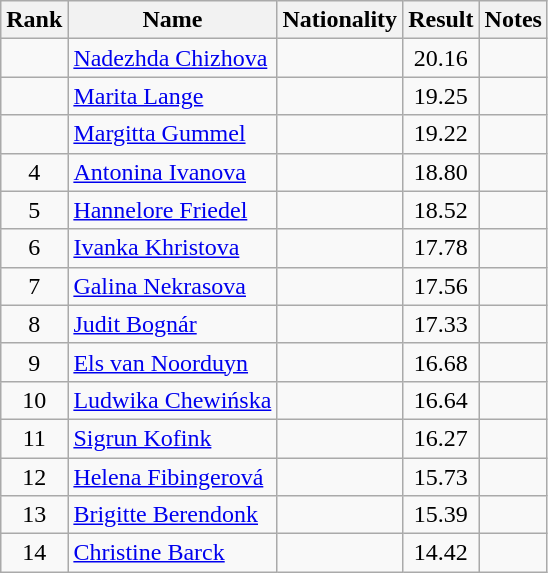<table class="wikitable sortable" style="text-align:center">
<tr>
<th>Rank</th>
<th>Name</th>
<th>Nationality</th>
<th>Result</th>
<th>Notes</th>
</tr>
<tr>
<td></td>
<td align=left><a href='#'>Nadezhda Chizhova</a></td>
<td align=left></td>
<td>20.16</td>
<td></td>
</tr>
<tr>
<td></td>
<td align=left><a href='#'>Marita Lange</a></td>
<td align=left></td>
<td>19.25</td>
<td></td>
</tr>
<tr>
<td></td>
<td align=left><a href='#'>Margitta Gummel</a></td>
<td align=left></td>
<td>19.22</td>
<td></td>
</tr>
<tr>
<td>4</td>
<td align=left><a href='#'>Antonina Ivanova</a></td>
<td align=left></td>
<td>18.80</td>
<td></td>
</tr>
<tr>
<td>5</td>
<td align=left><a href='#'>Hannelore Friedel</a></td>
<td align=left></td>
<td>18.52</td>
<td></td>
</tr>
<tr>
<td>6</td>
<td align=left><a href='#'>Ivanka Khristova</a></td>
<td align=left></td>
<td>17.78</td>
<td></td>
</tr>
<tr>
<td>7</td>
<td align=left><a href='#'>Galina Nekrasova</a></td>
<td align=left></td>
<td>17.56</td>
<td></td>
</tr>
<tr>
<td>8</td>
<td align=left><a href='#'>Judit Bognár</a></td>
<td align=left></td>
<td>17.33</td>
<td></td>
</tr>
<tr>
<td>9</td>
<td align=left><a href='#'>Els van Noorduyn</a></td>
<td align=left></td>
<td>16.68</td>
<td></td>
</tr>
<tr>
<td>10</td>
<td align=left><a href='#'>Ludwika Chewińska</a></td>
<td align=left></td>
<td>16.64</td>
<td></td>
</tr>
<tr>
<td>11</td>
<td align=left><a href='#'>Sigrun Kofink</a></td>
<td align=left></td>
<td>16.27</td>
<td></td>
</tr>
<tr>
<td>12</td>
<td align=left><a href='#'>Helena Fibingerová</a></td>
<td align=left></td>
<td>15.73</td>
<td></td>
</tr>
<tr>
<td>13</td>
<td align=left><a href='#'>Brigitte Berendonk</a></td>
<td align=left></td>
<td>15.39</td>
<td></td>
</tr>
<tr>
<td>14</td>
<td align=left><a href='#'>Christine Barck</a></td>
<td align=left></td>
<td>14.42</td>
<td></td>
</tr>
</table>
